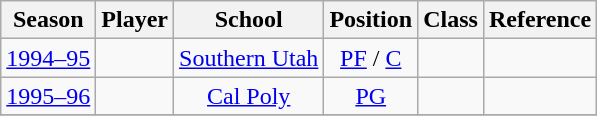<table class="wikitable sortable" style="text-align:center;">
<tr>
<th>Season</th>
<th>Player</th>
<th>School</th>
<th>Position</th>
<th>Class</th>
<th class="unsortable">Reference</th>
</tr>
<tr>
<td><a href='#'>1994–95</a></td>
<td></td>
<td><a href='#'>Southern Utah</a></td>
<td><a href='#'>PF</a> / <a href='#'>C</a></td>
<td></td>
<td align=center></td>
</tr>
<tr>
<td><a href='#'>1995–96</a></td>
<td></td>
<td><a href='#'>Cal Poly</a></td>
<td><a href='#'>PG</a></td>
<td></td>
<td align=center></td>
</tr>
<tr>
</tr>
</table>
